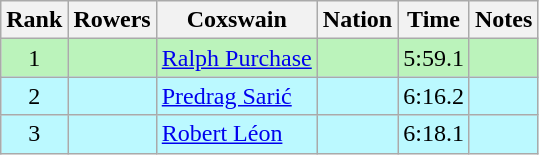<table class="wikitable sortable" style="text-align:center">
<tr>
<th>Rank</th>
<th>Rowers</th>
<th>Coxswain</th>
<th>Nation</th>
<th>Time</th>
<th>Notes</th>
</tr>
<tr bgcolor=bbf3bb>
<td>1</td>
<td align=left></td>
<td align=left><a href='#'>Ralph Purchase</a></td>
<td align=left></td>
<td>5:59.1</td>
<td></td>
</tr>
<tr bgcolor=bbf9ff>
<td>2</td>
<td align=left></td>
<td align=left><a href='#'>Predrag Sarić</a></td>
<td align=left></td>
<td>6:16.2</td>
<td></td>
</tr>
<tr bgcolor=bbf9ff>
<td>3</td>
<td align=left></td>
<td align=left><a href='#'>Robert Léon</a></td>
<td align=left></td>
<td>6:18.1</td>
<td></td>
</tr>
</table>
